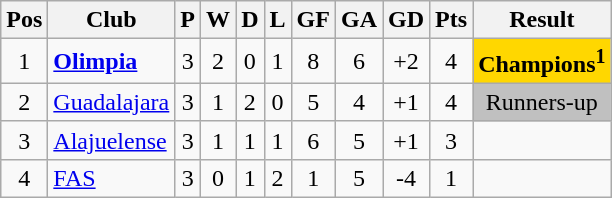<table class="wikitable" style="text-align: center;">
<tr>
<th>Pos</th>
<th>Club</th>
<th>P</th>
<th>W</th>
<th>D</th>
<th>L</th>
<th>GF</th>
<th>GA</th>
<th>GD</th>
<th>Pts</th>
<th>Result</th>
</tr>
<tr>
<td>1</td>
<td align=left> <strong><a href='#'>Olimpia</a></strong></td>
<td>3</td>
<td>2</td>
<td>0</td>
<td>1</td>
<td>8</td>
<td>6</td>
<td>+2</td>
<td>4</td>
<td bgcolor="gold"><strong>Champions</strong><sup><strong>1</strong></sup></td>
</tr>
<tr>
<td>2</td>
<td align=left> <a href='#'>Guadalajara</a></td>
<td>3</td>
<td>1</td>
<td>2</td>
<td>0</td>
<td>5</td>
<td>4</td>
<td>+1</td>
<td>4</td>
<td bgcolor="silver">Runners-up</td>
</tr>
<tr>
<td>3</td>
<td align=left> <a href='#'>Alajuelense</a></td>
<td>3</td>
<td>1</td>
<td>1</td>
<td>1</td>
<td>6</td>
<td>5</td>
<td>+1</td>
<td>3</td>
<td></td>
</tr>
<tr>
<td>4</td>
<td align=left> <a href='#'>FAS</a></td>
<td>3</td>
<td>0</td>
<td>1</td>
<td>2</td>
<td>1</td>
<td>5</td>
<td>-4</td>
<td>1</td>
<td></td>
</tr>
</table>
